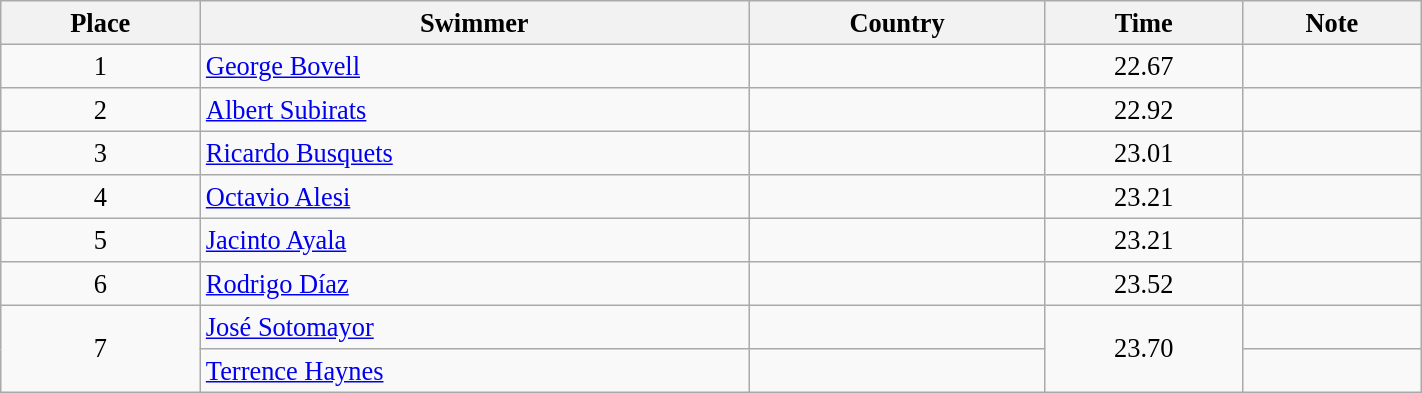<table class="wikitable" style=" text-align:center; font-size:110%;" width="75%">
<tr>
<th>Place</th>
<th>Swimmer</th>
<th>Country</th>
<th>Time</th>
<th>Note</th>
</tr>
<tr>
<td>1</td>
<td align=left><a href='#'>George Bovell</a></td>
<td align=left></td>
<td>22.67</td>
<td></td>
</tr>
<tr>
<td>2</td>
<td align=left><a href='#'>Albert Subirats</a></td>
<td align=left></td>
<td>22.92</td>
<td></td>
</tr>
<tr>
<td>3</td>
<td align=left><a href='#'>Ricardo Busquets</a></td>
<td align=left></td>
<td>23.01</td>
<td></td>
</tr>
<tr>
<td>4</td>
<td align=left><a href='#'>Octavio Alesi</a></td>
<td align=left></td>
<td>23.21</td>
<td></td>
</tr>
<tr>
<td>5</td>
<td align=left><a href='#'>Jacinto Ayala</a></td>
<td align=left></td>
<td>23.21</td>
<td></td>
</tr>
<tr>
<td>6</td>
<td align=left><a href='#'>Rodrigo Díaz</a></td>
<td align=left></td>
<td>23.52</td>
<td></td>
</tr>
<tr>
<td rowspan=2>7</td>
<td align=left><a href='#'>José Sotomayor</a></td>
<td align=left></td>
<td rowspan=2>23.70</td>
<td></td>
</tr>
<tr>
<td align=left><a href='#'>Terrence Haynes</a></td>
<td align=left></td>
<td></td>
</tr>
</table>
